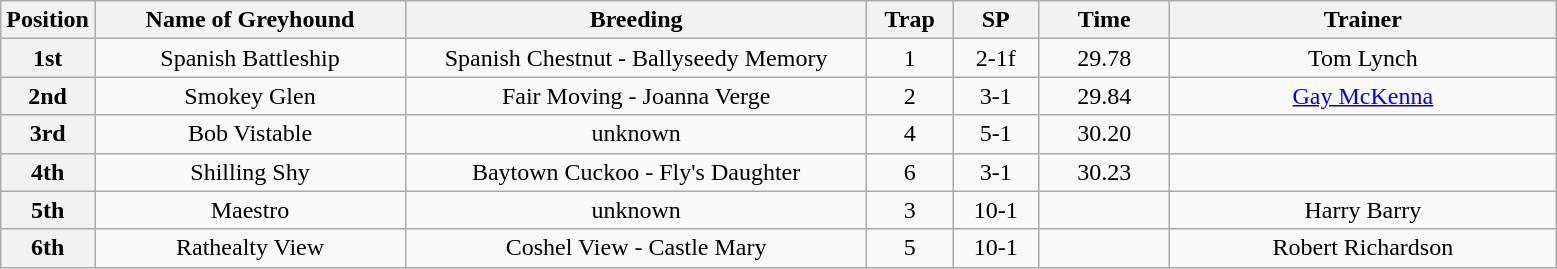<table class="wikitable" style="text-align:center">
<tr>
<th width=50>Position</th>
<th width=200>Name of Greyhound</th>
<th width=300>Breeding</th>
<th width=50>Trap</th>
<th width=50>SP</th>
<th width=80>Time</th>
<th width=250>Trainer</th>
</tr>
<tr>
<th>1st</th>
<td>Spanish Battleship</td>
<td>Spanish Chestnut - Ballyseedy Memory</td>
<td>1</td>
<td>2-1f</td>
<td>29.78</td>
<td>Tom Lynch</td>
</tr>
<tr>
<th>2nd</th>
<td>Smokey Glen</td>
<td>Fair Moving - Joanna Verge</td>
<td>2</td>
<td>3-1</td>
<td>29.84</td>
<td><a href='#'>Gay McKenna</a></td>
</tr>
<tr>
<th>3rd</th>
<td>Bob Vistable</td>
<td>unknown</td>
<td>4</td>
<td>5-1</td>
<td>30.20</td>
<td></td>
</tr>
<tr>
<th>4th</th>
<td>Shilling Shy</td>
<td>Baytown Cuckoo - Fly's Daughter</td>
<td>6</td>
<td>3-1</td>
<td>30.23</td>
<td></td>
</tr>
<tr>
<th>5th</th>
<td>Maestro</td>
<td>unknown</td>
<td>3</td>
<td>10-1</td>
<td></td>
<td>Harry Barry</td>
</tr>
<tr>
<th>6th</th>
<td>Rathealty View</td>
<td>Coshel View - Castle Mary</td>
<td>5</td>
<td>10-1</td>
<td></td>
<td>Robert Richardson</td>
</tr>
</table>
